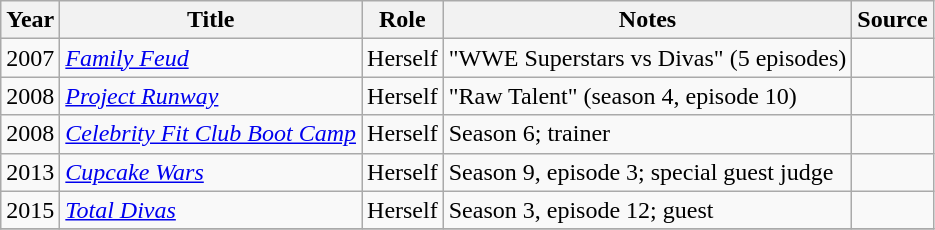<table class="wikitable sortable">
<tr>
<th>Year</th>
<th>Title</th>
<th>Role</th>
<th class="unsortable">Notes</th>
<th class="unsortable">Source</th>
</tr>
<tr>
<td>2007</td>
<td><em><a href='#'>Family Feud</a></em></td>
<td>Herself</td>
<td>"WWE Superstars vs Divas" (5 episodes)</td>
<td></td>
</tr>
<tr>
<td>2008</td>
<td><em><a href='#'>Project Runway</a></em></td>
<td>Herself</td>
<td>"Raw Talent" (season 4, episode 10)</td>
<td></td>
</tr>
<tr>
<td>2008</td>
<td><em><a href='#'>Celebrity Fit Club Boot Camp</a></em></td>
<td>Herself</td>
<td>Season 6; trainer</td>
<td></td>
</tr>
<tr>
<td>2013</td>
<td><em><a href='#'>Cupcake Wars</a></em></td>
<td>Herself</td>
<td>Season 9, episode 3; special guest judge</td>
<td></td>
</tr>
<tr>
<td>2015</td>
<td><em><a href='#'>Total Divas</a></em></td>
<td>Herself</td>
<td>Season 3, episode 12; guest</td>
<td></td>
</tr>
<tr>
</tr>
</table>
